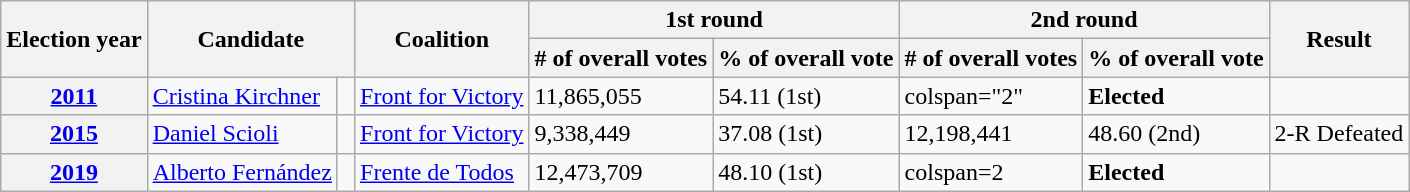<table class=wikitable>
<tr>
<th rowspan=2>Election year</th>
<th rowspan=2 colspan=2>Candidate</th>
<th rowspan=2>Coalition</th>
<th colspan=2>1st round</th>
<th colspan=2>2nd round</th>
<th rowspan=2>Result</th>
</tr>
<tr>
<th># of overall votes</th>
<th>% of overall vote</th>
<th># of overall votes</th>
<th>% of overall vote</th>
</tr>
<tr>
<th><a href='#'>2011</a></th>
<td><a href='#'>Cristina Kirchner</a></td>
<td bgcolor=> </td>
<td><a href='#'>Front for Victory</a></td>
<td>11,865,055</td>
<td>54.11 (1st)</td>
<td>colspan="2" </td>
<td> <strong>Elected</strong></td>
</tr>
<tr>
<th><a href='#'>2015</a></th>
<td><a href='#'>Daniel Scioli</a></td>
<td bgcolor=> </td>
<td><a href='#'>Front for Victory</a></td>
<td>9,338,449</td>
<td>37.08	(1st)</td>
<td>12,198,441</td>
<td>48.60 (2nd)</td>
<td> 2-R Defeated</td>
</tr>
<tr>
<th><a href='#'>2019</a></th>
<td><a href='#'>Alberto Fernández</a></td>
<td bgcolor=> </td>
<td><a href='#'>Frente de Todos</a></td>
<td>12,473,709</td>
<td>48.10 (1st)</td>
<td>colspan=2 </td>
<td> <strong>Elected</strong></td>
</tr>
</table>
